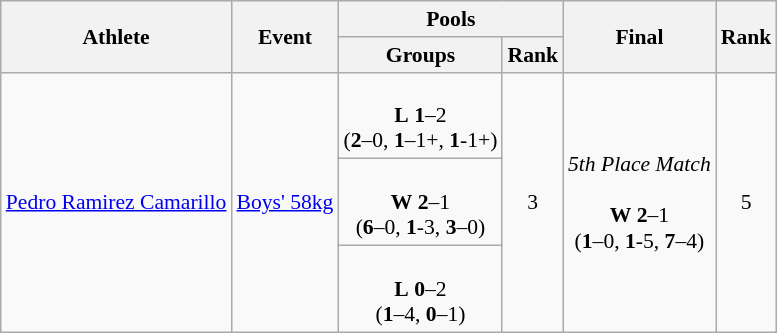<table class="wikitable" style="text-align:left; font-size:90%">
<tr>
<th rowspan="2">Athlete</th>
<th rowspan="2">Event</th>
<th colspan="2">Pools</th>
<th rowspan="2">Final</th>
<th rowspan="2">Rank</th>
</tr>
<tr>
<th>Groups</th>
<th>Rank</th>
</tr>
<tr>
<td rowspan="3"><a href='#'>Pedro Ramirez Camarillo</a></td>
<td rowspan="3"><a href='#'>Boys' 58kg</a></td>
<td align=center><br><strong>L</strong> <strong>1</strong>–2<br>(<strong>2</strong>–0, <strong>1</strong>–1+, <strong>1</strong>-1+)</td>
<td rowspan="3" align=center>3</td>
<td align=center rowspan=3><em>5th Place Match</em><br><br><strong>W</strong> <strong>2</strong>–1<br>(<strong>1</strong>–0, <strong>1</strong>-5, <strong>7</strong>–4)</td>
<td rowspan="3" align="center">5</td>
</tr>
<tr>
<td align=center><br><strong>W</strong> <strong>2</strong>–1<br>(<strong>6</strong>–0, <strong>1</strong>-3, <strong>3</strong>–0)</td>
</tr>
<tr>
<td align=center><br><strong>L</strong> <strong>0</strong>–2<br>(<strong>1</strong>–4, <strong>0</strong>–1)</td>
</tr>
</table>
